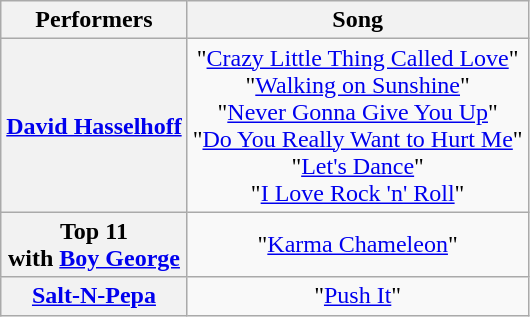<table class="wikitable" style="text-align:center;">
<tr>
<th scope="col">Performers</th>
<th scope="col">Song</th>
</tr>
<tr>
<th scope="row"><a href='#'>David Hasselhoff</a></th>
<td>"<a href='#'>Crazy Little Thing Called Love</a>"<br>"<a href='#'>Walking on Sunshine</a>"<br>"<a href='#'>Never Gonna Give You Up</a>"<br>"<a href='#'>Do You Really Want to Hurt Me</a>"<br>"<a href='#'>Let's Dance</a>"<br>"<a href='#'>I Love Rock 'n' Roll</a>"</td>
</tr>
<tr>
<th scope="row">Top 11<br>with <a href='#'>Boy George</a></th>
<td>"<a href='#'>Karma Chameleon</a>"</td>
</tr>
<tr>
<th scope="row"><a href='#'>Salt-N-Pepa</a></th>
<td>"<a href='#'>Push It</a>"</td>
</tr>
</table>
